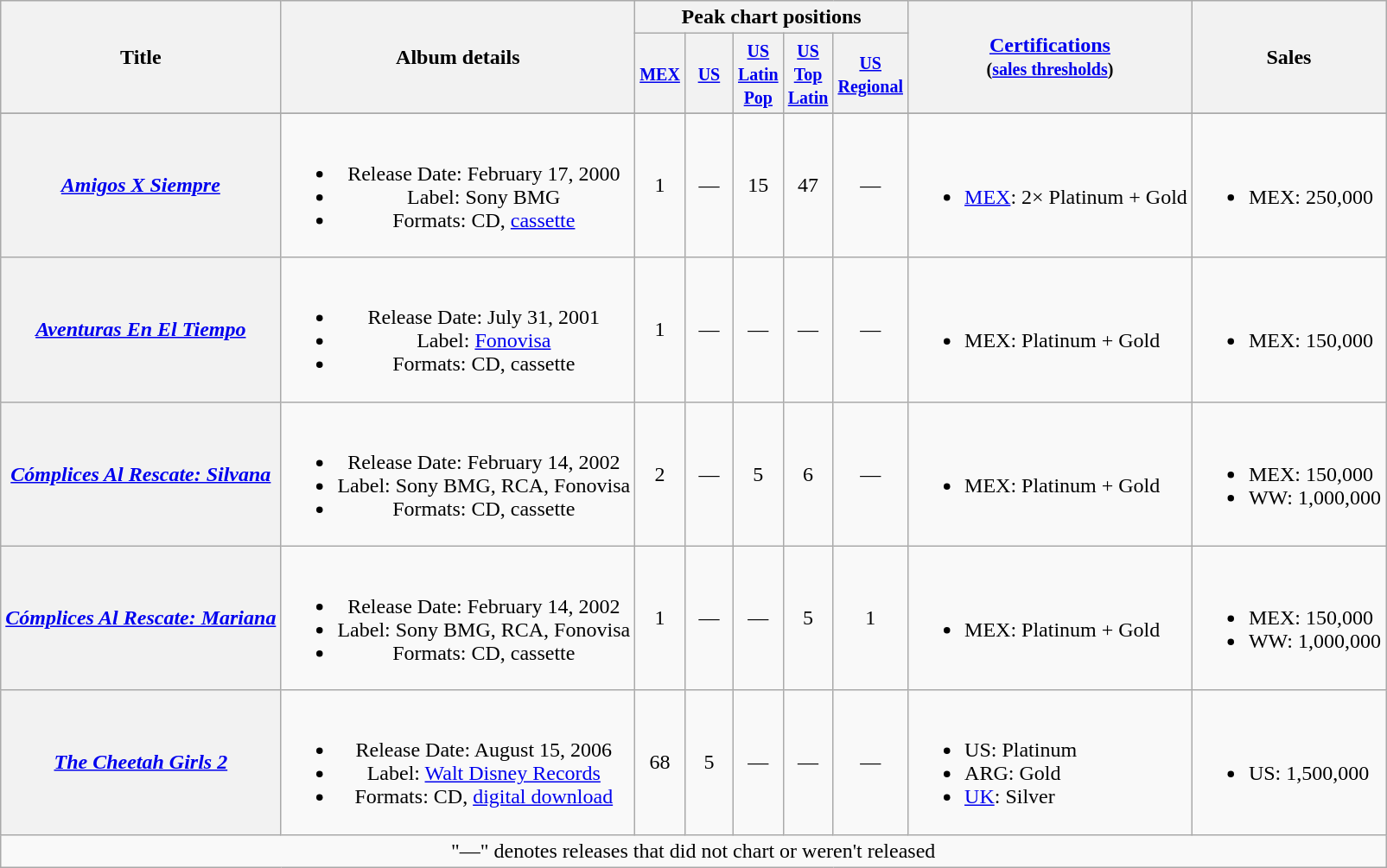<table class="wikitable plainrowheaders" style="text-align:center;">
<tr>
<th rowspan="2">Title</th>
<th rowspan="2">Album details</th>
<th colspan="5">Peak chart positions</th>
<th rowspan="2"><a href='#'>Certifications</a><br><small>(<a href='#'>sales thresholds</a>)</small></th>
<th rowspan="2">Sales</th>
</tr>
<tr>
<th width="30"><small><a href='#'>MEX</a></small></th>
<th width="30"><small><a href='#'>US</a></small></th>
<th width="30"><small><a href='#'>US Latin Pop</a></small></th>
<th width="30"><small><a href='#'>US<br>Top Latin</a></small></th>
<th width="30"><small><a href='#'>US<br>Regional</a></small></th>
</tr>
<tr style="font-size:smaller;">
</tr>
<tr>
<th scope="row" align="center"><em><a href='#'>Amigos X Siempre</a></em></th>
<td><br><ul><li>Release Date: February 17, 2000</li><li>Label: Sony BMG</li><li>Formats: CD, <a href='#'>cassette</a></li></ul></td>
<td style="text-align: center;">1</td>
<td style="text-align: center;">—</td>
<td style="text-align: center;">15</td>
<td style="text-align: center;">47</td>
<td style="text-align: center;">—</td>
<td align="left"><br><ul><li><a href='#'>MEX</a>: 2× Platinum + Gold</li></ul></td>
<td align="left"><br><ul><li>MEX: 250,000</li></ul></td>
</tr>
<tr>
<th scope="row" align="center"><em><a href='#'>Aventuras En El Tiempo</a></em></th>
<td><br><ul><li>Release Date: July 31, 2001</li><li>Label: <a href='#'>Fonovisa</a></li><li>Formats: CD, cassette</li></ul></td>
<td style="text-align: center;">1</td>
<td style="text-align: center;">—</td>
<td style="text-align: center;">—</td>
<td style="text-align: center;">—</td>
<td style="text-align: center;">—</td>
<td align="left"><br><ul><li>MEX: Platinum + Gold</li></ul></td>
<td align="left"><br><ul><li>MEX: 150,000</li></ul></td>
</tr>
<tr>
<th scope="row" align="center"><em><a href='#'>Cómplices Al Rescate: Silvana</a></em></th>
<td><br><ul><li>Release Date: February 14, 2002</li><li>Label: Sony BMG, RCA, Fonovisa</li><li>Formats: CD, cassette</li></ul></td>
<td style="text-align: center;">2</td>
<td style="text-align: center;">—</td>
<td style="text-align: center;">5</td>
<td style="text-align: center;">6</td>
<td style="text-align: center;">—</td>
<td align="left"><br><ul><li>MEX: Platinum + Gold</li></ul></td>
<td align="left"><br><ul><li>MEX: 150,000</li><li>WW: 1,000,000</li></ul></td>
</tr>
<tr>
<th scope="row" align="center"><em><a href='#'>Cómplices Al Rescate: Mariana</a></em></th>
<td><br><ul><li>Release Date: February 14, 2002</li><li>Label: Sony BMG, RCA, Fonovisa</li><li>Formats: CD, cassette</li></ul></td>
<td style="text-align: center;">1</td>
<td style="text-align: center;">—</td>
<td style="text-align: center;">—</td>
<td style="text-align: center;">5</td>
<td style="text-align: center;">1</td>
<td align="left"><br><ul><li>MEX: Platinum + Gold</li></ul></td>
<td align="left"><br><ul><li>MEX: 150,000</li><li>WW: 1,000,000</li></ul></td>
</tr>
<tr>
<th scope="row" align="center"><em><a href='#'>The Cheetah Girls 2</a></em></th>
<td><br><ul><li>Release Date: August 15, 2006</li><li>Label: <a href='#'>Walt Disney Records</a></li><li>Formats: CD, <a href='#'>digital download</a></li></ul></td>
<td style="text-align: center;">68</td>
<td style="text-align: center;">5</td>
<td style="text-align: center;">—</td>
<td style="text-align: center;">—</td>
<td style="text-align: center;">—</td>
<td align="left"><br><ul><li>US: Platinum</li><li>ARG: Gold</li><li><a href='#'>UK</a>: Silver</li></ul></td>
<td align="left"><br><ul><li>US: 1,500,000</li></ul></td>
</tr>
<tr>
<td colspan="9">"—" denotes releases that did not chart or weren't released</td>
</tr>
</table>
